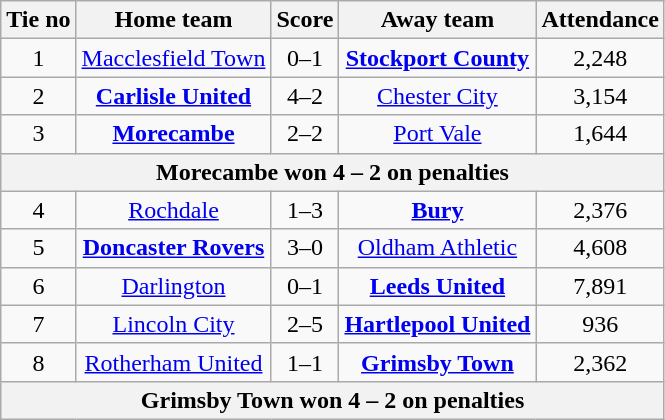<table class="wikitable" style="text-align: center">
<tr>
<th>Tie no</th>
<th>Home team</th>
<th>Score</th>
<th>Away team</th>
<th>Attendance</th>
</tr>
<tr>
<td>1</td>
<td><a href='#'>Macclesfield Town</a></td>
<td>0–1</td>
<td><strong><a href='#'>Stockport County</a></strong></td>
<td>2,248</td>
</tr>
<tr>
<td>2</td>
<td><strong><a href='#'>Carlisle United</a></strong></td>
<td>4–2</td>
<td><a href='#'>Chester City</a></td>
<td>3,154</td>
</tr>
<tr>
<td>3</td>
<td><strong><a href='#'>Morecambe</a></strong></td>
<td>2–2</td>
<td><a href='#'>Port Vale</a></td>
<td>1,644</td>
</tr>
<tr>
<th colspan=5>Morecambe won 4 – 2 on penalties</th>
</tr>
<tr>
<td>4</td>
<td><a href='#'>Rochdale</a></td>
<td>1–3</td>
<td><strong><a href='#'>Bury</a></strong></td>
<td>2,376</td>
</tr>
<tr>
<td>5</td>
<td><strong><a href='#'>Doncaster Rovers</a></strong></td>
<td>3–0</td>
<td><a href='#'>Oldham Athletic</a></td>
<td>4,608</td>
</tr>
<tr>
<td>6</td>
<td><a href='#'>Darlington</a></td>
<td>0–1</td>
<td><strong><a href='#'>Leeds United</a></strong></td>
<td>7,891</td>
</tr>
<tr>
<td>7</td>
<td><a href='#'>Lincoln City</a></td>
<td>2–5</td>
<td><strong><a href='#'>Hartlepool United</a></strong></td>
<td>936</td>
</tr>
<tr>
<td>8</td>
<td><a href='#'>Rotherham United</a></td>
<td>1–1</td>
<td><strong><a href='#'>Grimsby Town</a></strong></td>
<td>2,362</td>
</tr>
<tr>
<th colspan=5>Grimsby Town won 4 – 2 on penalties</th>
</tr>
</table>
